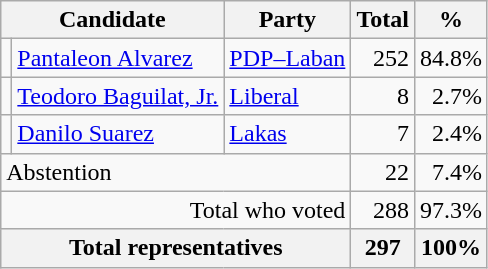<table class=wikitable style="text-align:right;">
<tr>
<th colspan=2>Candidate</th>
<th>Party</th>
<th>Total</th>
<th>%</th>
</tr>
<tr>
<td></td>
<td align=left><a href='#'>Pantaleon Alvarez</a></td>
<td align=left><a href='#'>PDP–Laban</a></td>
<td>252</td>
<td>84.8%</td>
</tr>
<tr>
<td></td>
<td align=left><a href='#'>Teodoro Baguilat, Jr.</a></td>
<td align=left><a href='#'>Liberal</a></td>
<td>8</td>
<td>2.7%</td>
</tr>
<tr>
<td></td>
<td align=left><a href='#'>Danilo Suarez</a></td>
<td align=left><a href='#'>Lakas</a></td>
<td>7</td>
<td>2.4%</td>
</tr>
<tr>
<td align=left colspan=3>Abstention</td>
<td>22</td>
<td>7.4%</td>
</tr>
<tr>
<td colspan=3>Total who voted</td>
<td>288</td>
<td>97.3%</td>
</tr>
<tr bgcolor=efefef>
<th colspan=3>Total representatives</th>
<th>297</th>
<th>100%</th>
</tr>
</table>
